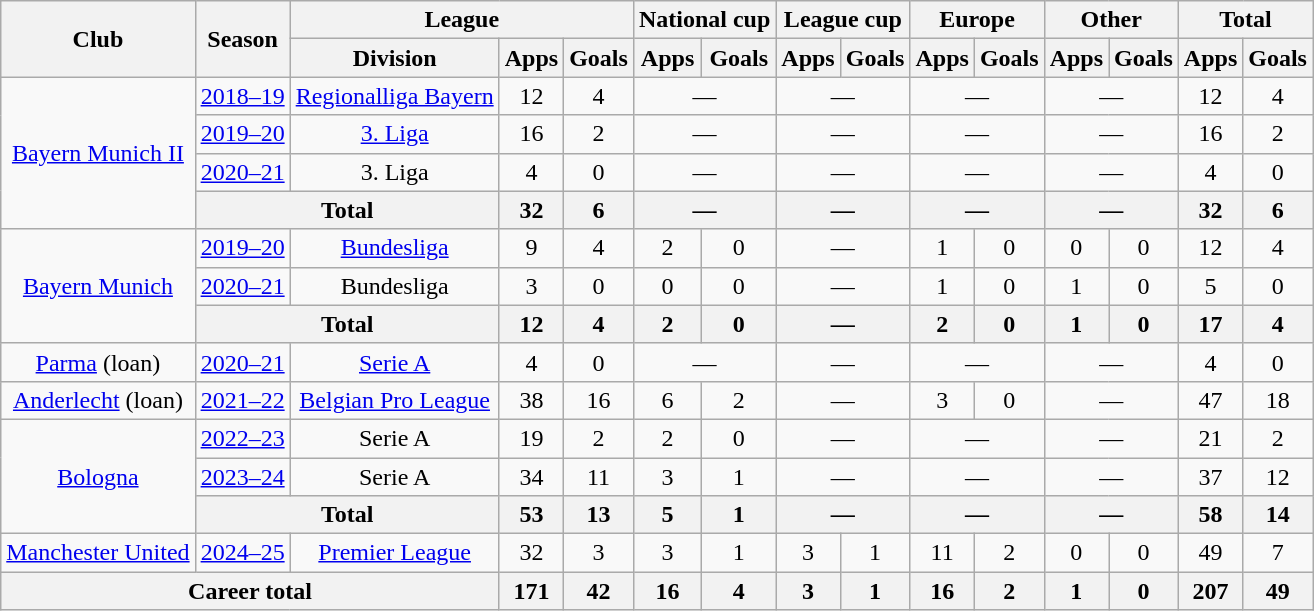<table class="wikitable" style="text-align:center">
<tr>
<th rowspan="2">Club</th>
<th rowspan="2">Season</th>
<th colspan="3">League</th>
<th colspan="2">National cup</th>
<th colspan="2">League cup</th>
<th colspan="2">Europe</th>
<th colspan="2">Other</th>
<th colspan="2">Total</th>
</tr>
<tr>
<th>Division</th>
<th>Apps</th>
<th>Goals</th>
<th>Apps</th>
<th>Goals</th>
<th>Apps</th>
<th>Goals</th>
<th>Apps</th>
<th>Goals</th>
<th>Apps</th>
<th>Goals</th>
<th>Apps</th>
<th>Goals</th>
</tr>
<tr>
<td rowspan="4"><a href='#'>Bayern Munich II</a></td>
<td><a href='#'>2018–19</a></td>
<td><a href='#'>Regionalliga Bayern</a></td>
<td>12</td>
<td>4</td>
<td colspan="2">—</td>
<td colspan="2">—</td>
<td colspan="2">—</td>
<td colspan="2">—</td>
<td>12</td>
<td>4</td>
</tr>
<tr>
<td><a href='#'>2019–20</a></td>
<td><a href='#'>3. Liga</a></td>
<td>16</td>
<td>2</td>
<td colspan="2">—</td>
<td colspan="2">—</td>
<td colspan="2">—</td>
<td colspan="2">—</td>
<td>16</td>
<td>2</td>
</tr>
<tr>
<td><a href='#'>2020–21</a></td>
<td>3. Liga</td>
<td>4</td>
<td>0</td>
<td colspan="2">—</td>
<td colspan="2">—</td>
<td colspan="2">—</td>
<td colspan="2">—</td>
<td>4</td>
<td>0</td>
</tr>
<tr>
<th colspan="2">Total</th>
<th>32</th>
<th>6</th>
<th colspan="2">—</th>
<th colspan="2">—</th>
<th colspan="2">—</th>
<th colspan="2">—</th>
<th>32</th>
<th>6</th>
</tr>
<tr>
<td rowspan="3"><a href='#'>Bayern Munich</a></td>
<td><a href='#'>2019–20</a></td>
<td><a href='#'>Bundesliga</a></td>
<td>9</td>
<td>4</td>
<td>2</td>
<td>0</td>
<td colspan="2">—</td>
<td>1</td>
<td>0</td>
<td>0</td>
<td>0</td>
<td>12</td>
<td>4</td>
</tr>
<tr>
<td><a href='#'>2020–21</a></td>
<td>Bundesliga</td>
<td>3</td>
<td>0</td>
<td>0</td>
<td>0</td>
<td colspan="2">—</td>
<td>1</td>
<td>0</td>
<td>1</td>
<td>0</td>
<td>5</td>
<td>0</td>
</tr>
<tr>
<th colspan="2">Total</th>
<th>12</th>
<th>4</th>
<th>2</th>
<th>0</th>
<th colspan="2">—</th>
<th>2</th>
<th>0</th>
<th>1</th>
<th>0</th>
<th>17</th>
<th>4</th>
</tr>
<tr>
<td><a href='#'>Parma</a> (loan)</td>
<td><a href='#'>2020–21</a></td>
<td><a href='#'>Serie A</a></td>
<td>4</td>
<td>0</td>
<td colspan="2">—</td>
<td colspan="2">—</td>
<td colspan="2">—</td>
<td colspan="2">—</td>
<td>4</td>
<td>0</td>
</tr>
<tr>
<td><a href='#'>Anderlecht</a> (loan)</td>
<td><a href='#'>2021–22</a></td>
<td><a href='#'>Belgian Pro League</a></td>
<td>38</td>
<td>16</td>
<td>6</td>
<td>2</td>
<td colspan="2">—</td>
<td>3</td>
<td>0</td>
<td colspan="2">—</td>
<td>47</td>
<td>18</td>
</tr>
<tr>
<td rowspan="3"><a href='#'>Bologna</a></td>
<td><a href='#'>2022–23</a></td>
<td>Serie A</td>
<td>19</td>
<td>2</td>
<td>2</td>
<td>0</td>
<td colspan="2">—</td>
<td colspan="2">—</td>
<td colspan="2">—</td>
<td>21</td>
<td>2</td>
</tr>
<tr>
<td><a href='#'>2023–24</a></td>
<td>Serie A</td>
<td>34</td>
<td>11</td>
<td>3</td>
<td>1</td>
<td colspan="2">—</td>
<td colspan="2">—</td>
<td colspan="2">—</td>
<td>37</td>
<td>12</td>
</tr>
<tr>
<th colspan="2">Total</th>
<th>53</th>
<th>13</th>
<th>5</th>
<th>1</th>
<th colspan="2">—</th>
<th colspan="2">—</th>
<th colspan="2">—</th>
<th>58</th>
<th>14</th>
</tr>
<tr>
<td><a href='#'>Manchester United</a></td>
<td><a href='#'>2024–25</a></td>
<td><a href='#'>Premier League</a></td>
<td>32</td>
<td>3</td>
<td>3</td>
<td>1</td>
<td>3</td>
<td>1</td>
<td>11</td>
<td>2</td>
<td>0</td>
<td>0</td>
<td>49</td>
<td>7</td>
</tr>
<tr>
<th colspan="3">Career total</th>
<th>171</th>
<th>42</th>
<th>16</th>
<th>4</th>
<th>3</th>
<th>1</th>
<th>16</th>
<th>2</th>
<th>1</th>
<th>0</th>
<th>207</th>
<th>49</th>
</tr>
</table>
